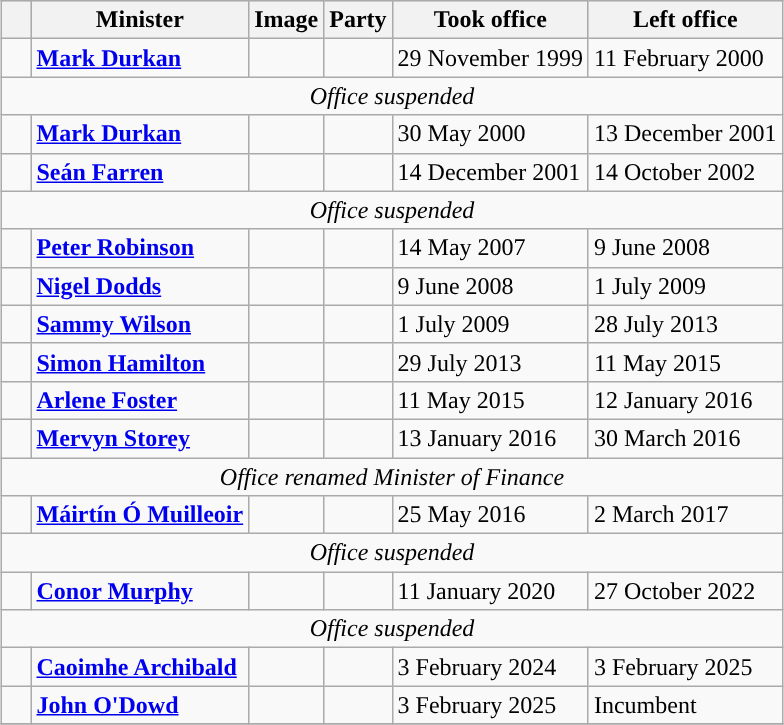<table class="wikitable" style="margin: 1em auto 1em auto">
<tr bgcolor=cccccc>
<th></th>
<th>Minister</th>
<th>Image</th>
<th>Party</th>
<th>Took office</th>
<th>Left office</th>
</tr>
<tr>
<td style="background:">   </td>
<td><strong><a href='#'>Mark Durkan</a></strong></td>
<td></td>
<td></td>
<td>29 November 1999</td>
<td>11 February 2000</td>
</tr>
<tr>
<td colspan="6" align="center"><em>Office suspended</em></td>
</tr>
<tr>
<td style="background:">   </td>
<td><strong><a href='#'>Mark Durkan</a></strong></td>
<td></td>
<td></td>
<td>30 May 2000</td>
<td>13 December 2001</td>
</tr>
<tr>
<td style="background:">   </td>
<td><strong><a href='#'>Seán Farren</a></strong></td>
<td></td>
<td></td>
<td>14 December 2001</td>
<td>14 October 2002</td>
</tr>
<tr>
<td colspan="6" align="center"><em>Office suspended</em></td>
</tr>
<tr>
<td style="background:">   </td>
<td><strong><a href='#'>Peter Robinson</a></strong></td>
<td></td>
<td></td>
<td>14 May 2007</td>
<td>9 June 2008</td>
</tr>
<tr>
<td style="background:">   </td>
<td><strong><a href='#'>Nigel Dodds</a></strong></td>
<td></td>
<td></td>
<td>9 June 2008</td>
<td>1 July 2009</td>
</tr>
<tr>
<td style="background:">   </td>
<td><strong><a href='#'>Sammy Wilson</a></strong></td>
<td></td>
<td></td>
<td>1 July 2009</td>
<td>28 July 2013</td>
</tr>
<tr>
<td style="background:">   </td>
<td><strong><a href='#'>Simon Hamilton</a></strong></td>
<td></td>
<td></td>
<td>29 July 2013</td>
<td>11 May 2015</td>
</tr>
<tr>
<td style="background:">   </td>
<td><strong><a href='#'>Arlene Foster</a></strong></td>
<td></td>
<td></td>
<td>11 May 2015</td>
<td>12 January 2016</td>
</tr>
<tr>
<td style="background:">   </td>
<td><strong><a href='#'>Mervyn Storey</a></strong></td>
<td></td>
<td></td>
<td>13 January 2016</td>
<td>30 March 2016</td>
</tr>
<tr>
<td colspan="6" align="center"><em>Office renamed Minister of Finance</em></td>
</tr>
<tr>
<td style="background:">   </td>
<td><strong><a href='#'>Máirtín Ó Muilleoir</a></strong></td>
<td></td>
<td></td>
<td>25 May 2016</td>
<td>2 March 2017</td>
</tr>
<tr>
<td colspan="6" align="center"><em>Office suspended</em></td>
</tr>
<tr>
<td style="background:">   </td>
<td><strong><a href='#'>Conor Murphy</a></strong></td>
<td></td>
<td></td>
<td>11 January 2020</td>
<td>27 October 2022</td>
</tr>
<tr>
<td colspan="6" align="center"><em>Office suspended</em></td>
</tr>
<tr>
<td style="background:">   </td>
<td><strong><a href='#'>Caoimhe Archibald</a></strong></td>
<td></td>
<td></td>
<td>3 February 2024</td>
<td>3 February 2025</td>
</tr>
<tr>
<td style="background:"></td>
<td><strong><a href='#'>John O'Dowd</a></strong></td>
<td></td>
<td></td>
<td>3 February 2025</td>
<td>Incumbent</td>
</tr>
<tr>
</tr>
</table>
